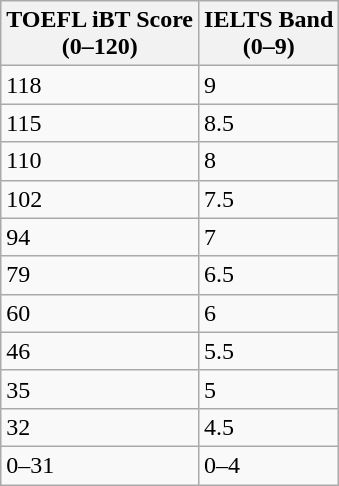<table class="wikitable">
<tr>
<th>TOEFL iBT Score<br>(0–120)</th>
<th>IELTS Band<br>(0–9)</th>
</tr>
<tr>
<td>118</td>
<td>9</td>
</tr>
<tr>
<td>115</td>
<td>8.5</td>
</tr>
<tr>
<td>110</td>
<td>8</td>
</tr>
<tr>
<td>102</td>
<td>7.5</td>
</tr>
<tr>
<td>94</td>
<td>7</td>
</tr>
<tr>
<td>79</td>
<td>6.5</td>
</tr>
<tr>
<td>60</td>
<td>6</td>
</tr>
<tr>
<td>46</td>
<td>5.5</td>
</tr>
<tr>
<td>35</td>
<td>5</td>
</tr>
<tr>
<td>32</td>
<td>4.5</td>
</tr>
<tr>
<td>0–31</td>
<td>0–4</td>
</tr>
</table>
